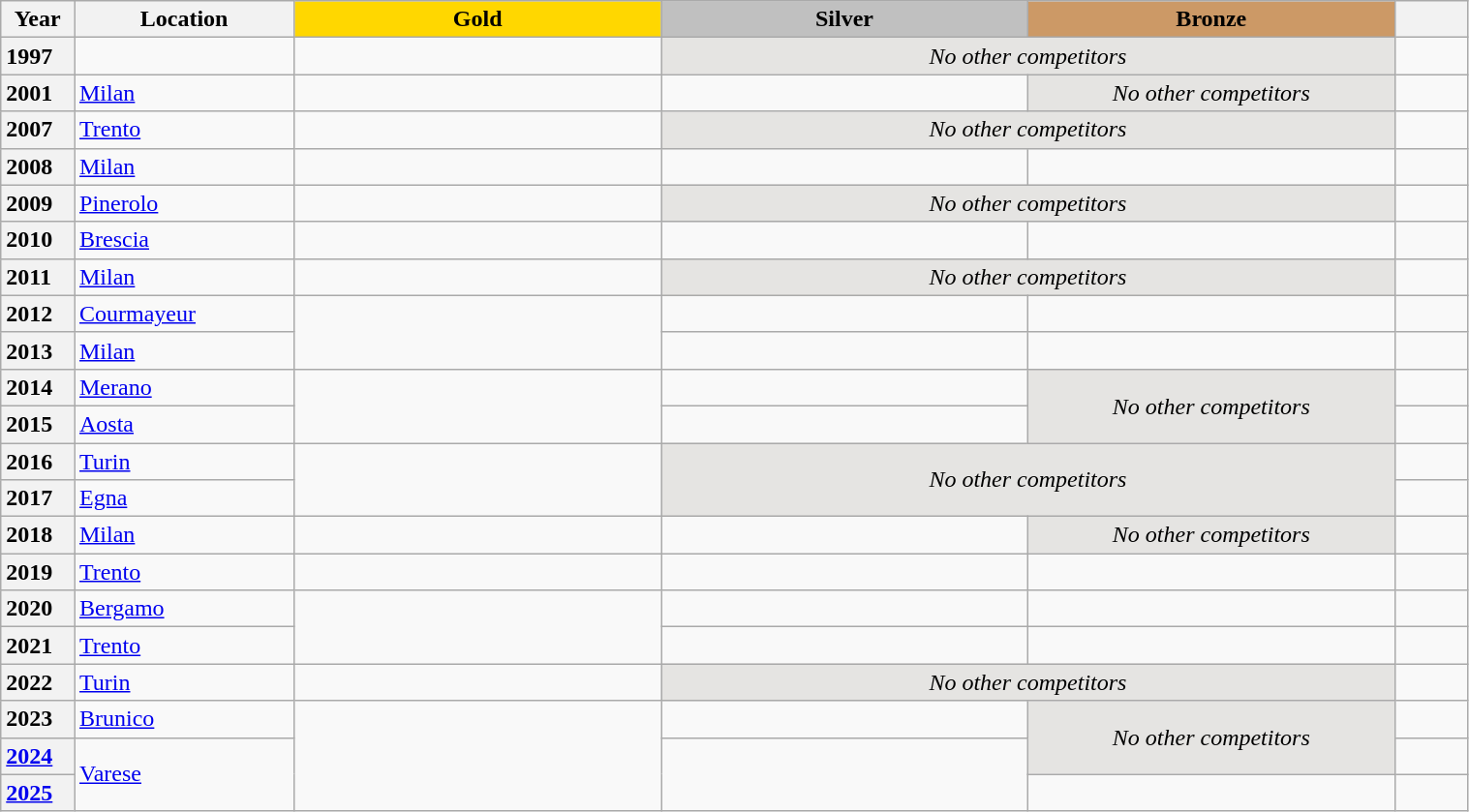<table class="wikitable unsortable" style="text-align:left; width:80%">
<tr>
<th scope="col" style="text-align:center; width:5%">Year</th>
<th scope="col" style="text-align:center; width:15%">Location</th>
<th scope="col" style="text-align:center; width:25%; background:gold">Gold</th>
<th scope="col" style="text-align:center; width:25%; background:silver">Silver</th>
<th scope="col" style="text-align:center; width:25%; background:#c96">Bronze</th>
<th scope="col" style="text-align:center; width:5%"></th>
</tr>
<tr>
<th scope="row" style="text-align:left">1997</th>
<td></td>
<td></td>
<td colspan="2" align="center" bgcolor="e5e4e2"><em>No other competitors</em></td>
<td></td>
</tr>
<tr>
<th scope="row" style="text-align:left">2001</th>
<td><a href='#'>Milan</a></td>
<td></td>
<td></td>
<td align="center" bgcolor="e5e4e2"><em>No other competitors</em></td>
<td></td>
</tr>
<tr>
<th scope="row" style="text-align:left">2007</th>
<td><a href='#'>Trento</a></td>
<td></td>
<td colspan="2" align="center" bgcolor="e5e4e2"><em>No other competitors</em></td>
<td></td>
</tr>
<tr>
<th scope="row" style="text-align:left">2008</th>
<td><a href='#'>Milan</a></td>
<td></td>
<td></td>
<td></td>
<td></td>
</tr>
<tr>
<th scope="row" style="text-align:left">2009</th>
<td><a href='#'>Pinerolo</a></td>
<td></td>
<td colspan="2" align="center" bgcolor="e5e4e2"><em>No other competitors</em></td>
<td></td>
</tr>
<tr>
<th scope="row" style="text-align:left">2010</th>
<td><a href='#'>Brescia</a></td>
<td></td>
<td></td>
<td></td>
<td></td>
</tr>
<tr>
<th scope="row" style="text-align:left">2011</th>
<td><a href='#'>Milan</a></td>
<td></td>
<td colspan="2" align="center" bgcolor="e5e4e2"><em>No other competitors</em></td>
<td></td>
</tr>
<tr>
<th scope="row" style="text-align:left">2012</th>
<td><a href='#'>Courmayeur</a></td>
<td rowspan="2"></td>
<td></td>
<td></td>
<td></td>
</tr>
<tr>
<th scope="row" style="text-align:left">2013</th>
<td><a href='#'>Milan</a></td>
<td></td>
<td></td>
<td></td>
</tr>
<tr>
<th scope="row" style="text-align:left">2014</th>
<td><a href='#'>Merano</a></td>
<td rowspan="2"></td>
<td></td>
<td rowspan="2" align="center" bgcolor="e5e4e2"><em>No other competitors</em></td>
<td></td>
</tr>
<tr>
<th scope="row" style="text-align:left">2015</th>
<td><a href='#'>Aosta</a></td>
<td></td>
<td></td>
</tr>
<tr>
<th scope="row" style="text-align:left">2016</th>
<td><a href='#'>Turin</a></td>
<td rowspan="2"></td>
<td colspan="2" rowspan="2" align="center" bgcolor="e5e4e2"><em>No other competitors</em></td>
<td></td>
</tr>
<tr>
<th scope="row" style="text-align:left">2017</th>
<td><a href='#'>Egna</a></td>
<td></td>
</tr>
<tr>
<th scope="row" style="text-align:left">2018</th>
<td><a href='#'>Milan</a></td>
<td></td>
<td></td>
<td align="center" bgcolor="e5e4e2"><em>No other competitors</em></td>
<td></td>
</tr>
<tr>
<th scope="row" style="text-align:left">2019</th>
<td><a href='#'>Trento</a></td>
<td></td>
<td></td>
<td></td>
<td></td>
</tr>
<tr>
<th scope="row" style="text-align:left">2020</th>
<td><a href='#'>Bergamo</a></td>
<td rowspan="2"></td>
<td></td>
<td></td>
<td></td>
</tr>
<tr>
<th scope="row" style="text-align:left">2021</th>
<td><a href='#'>Trento</a></td>
<td></td>
<td></td>
<td></td>
</tr>
<tr>
<th scope="row" style="text-align:left">2022</th>
<td><a href='#'>Turin</a></td>
<td></td>
<td colspan="2" align="center" bgcolor="e5e4e2"><em>No other competitors</em></td>
<td></td>
</tr>
<tr>
<th scope="row" style="text-align:left">2023</th>
<td><a href='#'>Brunico</a></td>
<td rowspan="3"></td>
<td></td>
<td rowspan="2" align="center" bgcolor="e5e4e2"><em>No other competitors</em></td>
<td></td>
</tr>
<tr>
<th scope="row" style="text-align:left"><a href='#'>2024</a></th>
<td rowspan="2"><a href='#'>Varese</a></td>
<td rowspan="2"></td>
<td></td>
</tr>
<tr>
<th scope="row" style="text-align:left"><a href='#'>2025</a></th>
<td></td>
<td></td>
</tr>
</table>
